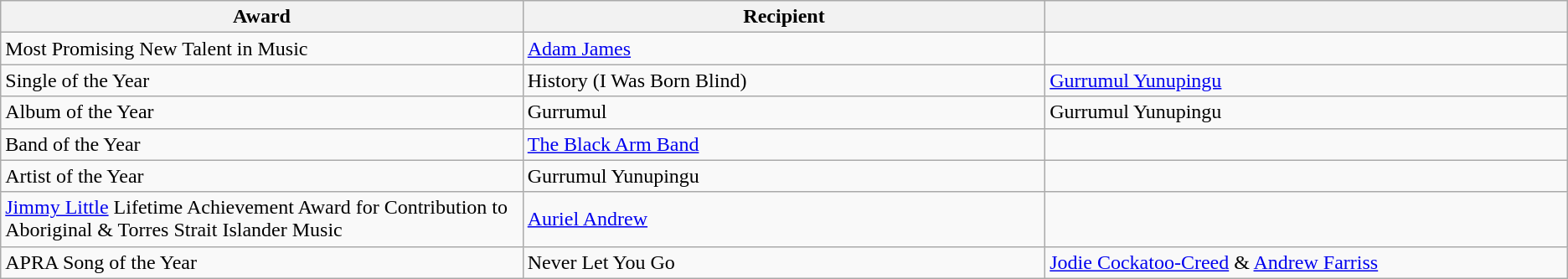<table class="wikitable">
<tr>
<th width="25%">Award</th>
<th width="25%">Recipient</th>
<th width="25%"></th>
</tr>
<tr>
<td>Most Promising New Talent in Music</td>
<td><a href='#'>Adam James</a></td>
<td></td>
</tr>
<tr>
<td>Single of the Year</td>
<td>History (I Was Born Blind)</td>
<td><a href='#'>Gurrumul Yunupingu</a></td>
</tr>
<tr>
<td>Album of the Year</td>
<td>Gurrumul</td>
<td>Gurrumul Yunupingu</td>
</tr>
<tr>
<td>Band of the Year</td>
<td><a href='#'>The Black Arm Band</a></td>
<td></td>
</tr>
<tr>
<td>Artist of the Year</td>
<td>Gurrumul Yunupingu</td>
<td></td>
</tr>
<tr>
<td><a href='#'>Jimmy Little</a> Lifetime Achievement Award for Contribution to Aboriginal & Torres Strait Islander Music</td>
<td><a href='#'>Auriel Andrew</a></td>
<td></td>
</tr>
<tr>
<td>APRA Song of the Year</td>
<td>Never Let You Go</td>
<td><a href='#'>Jodie Cockatoo-Creed</a> & <a href='#'>Andrew Farriss</a></td>
</tr>
</table>
